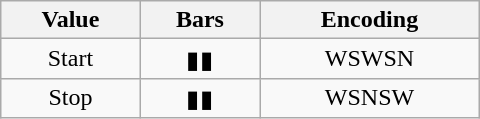<table class="wikitable" border="1" style="text-align:center; width: 20em">
<tr>
<th>Value</th>
<th>Bars</th>
<th>Encoding</th>
</tr>
<tr>
<td>Start</td>
<td>▮▮</td>
<td>WSWSN</td>
</tr>
<tr>
<td>Stop</td>
<td>▮▮</td>
<td>WSNSW</td>
</tr>
</table>
